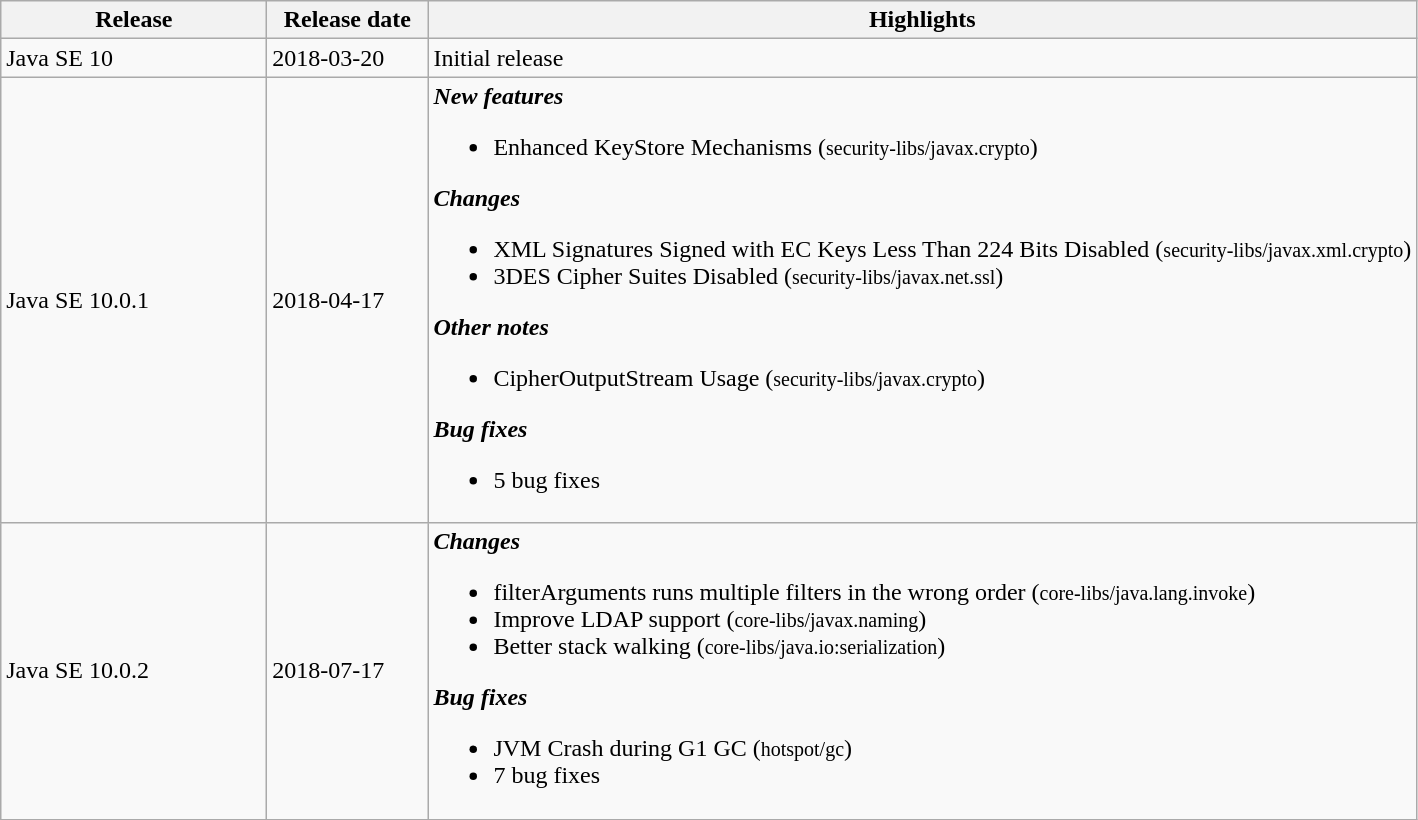<table class="wikitable mw-collapsible mw-collapsed">
<tr>
<th width=170>Release</th>
<th width=100>Release date</th>
<th>Highlights</th>
</tr>
<tr>
<td>Java SE 10</td>
<td>2018-03-20</td>
<td>Initial release</td>
</tr>
<tr>
<td>Java SE 10.0.1</td>
<td>2018-04-17</td>
<td><strong><em>New features</em></strong><br><ul><li>Enhanced KeyStore Mechanisms (<small>security-libs/javax.crypto</small>)</li></ul><strong><em>Changes</em></strong><ul><li>XML Signatures Signed with EC Keys Less Than 224 Bits Disabled (<small>security-libs/javax.xml.crypto</small>)</li><li>3DES Cipher Suites Disabled (<small>security-libs/javax.net.ssl</small>)</li></ul><strong><em>Other notes</em></strong><ul><li>CipherOutputStream Usage (<small>security-libs/javax.crypto</small>)</li></ul><strong><em>Bug fixes</em></strong><ul><li>5 bug fixes</li></ul></td>
</tr>
<tr>
<td>Java SE 10.0.2</td>
<td>2018-07-17</td>
<td><strong><em>Changes</em></strong><br><ul><li>filterArguments runs multiple filters in the wrong order (<small>core-libs/java.lang.invoke</small>)</li><li>Improve LDAP support (<small>core-libs/javax.naming</small>)</li><li>Better stack walking (<small>core-libs/java.io:serialization</small>)</li></ul><strong><em>Bug fixes</em></strong><ul><li>JVM Crash during G1 GC (<small>hotspot/gc</small>)</li><li>7 bug fixes</li></ul></td>
</tr>
</table>
